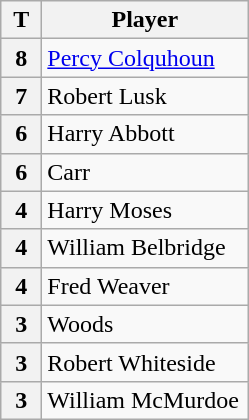<table class="wikitable" style="text-align:center;">
<tr>
<th width="20">T</th>
<th width="130">Player</th>
</tr>
<tr>
<th>8</th>
<td style="text-align:left;"> <a href='#'>Percy Colquhoun</a></td>
</tr>
<tr>
<th>7</th>
<td style="text-align:left;"> Robert Lusk</td>
</tr>
<tr>
<th>6</th>
<td style="text-align:left;"> Harry Abbott</td>
</tr>
<tr>
<th>6</th>
<td style="text-align:left;"> Carr</td>
</tr>
<tr>
<th>4</th>
<td style="text-align:left;"> Harry Moses</td>
</tr>
<tr>
<th>4</th>
<td style="text-align:left;"> William Belbridge</td>
</tr>
<tr>
<th>4</th>
<td style="text-align:left;"> Fred Weaver</td>
</tr>
<tr>
<th>3</th>
<td style="text-align:left;"> Woods</td>
</tr>
<tr>
<th>3</th>
<td style="text-align:left;"> Robert Whiteside</td>
</tr>
<tr>
<th>3</th>
<td style="text-align:left;"> William McMurdoe</td>
</tr>
</table>
